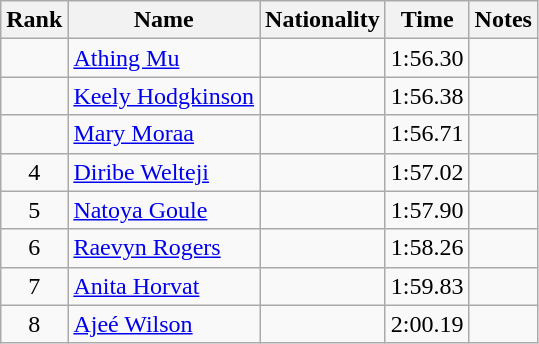<table class="wikitable sortable" style="text-align:center">
<tr>
<th>Rank</th>
<th>Name</th>
<th>Nationality</th>
<th>Time</th>
<th>Notes</th>
</tr>
<tr>
<td></td>
<td align=left><a href='#'>Athing Mu</a></td>
<td align=left></td>
<td>1:56.30</td>
<td></td>
</tr>
<tr>
<td></td>
<td align=left><a href='#'>Keely Hodgkinson</a></td>
<td align=left></td>
<td>1:56.38</td>
<td></td>
</tr>
<tr>
<td></td>
<td align=left><a href='#'>Mary Moraa</a></td>
<td align=left></td>
<td>1:56.71</td>
<td></td>
</tr>
<tr>
<td>4</td>
<td align=left><a href='#'>Diribe Welteji</a></td>
<td align=left></td>
<td>1:57.02</td>
<td></td>
</tr>
<tr>
<td>5</td>
<td align=left><a href='#'>Natoya Goule</a></td>
<td align=left></td>
<td>1:57.90</td>
<td></td>
</tr>
<tr>
<td>6</td>
<td align=left><a href='#'>Raevyn Rogers</a></td>
<td align=left></td>
<td>1:58.26</td>
<td></td>
</tr>
<tr>
<td>7</td>
<td align=left><a href='#'>Anita Horvat</a></td>
<td align=left></td>
<td>1:59.83</td>
<td></td>
</tr>
<tr>
<td>8</td>
<td align=left><a href='#'>Ajeé Wilson</a></td>
<td align=left></td>
<td>2:00.19</td>
<td></td>
</tr>
</table>
